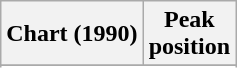<table class="wikitable sortable plainrowheaders" style="text-align:center">
<tr>
<th>Chart (1990)</th>
<th>Peak<br>position</th>
</tr>
<tr>
</tr>
<tr>
</tr>
<tr>
</tr>
</table>
